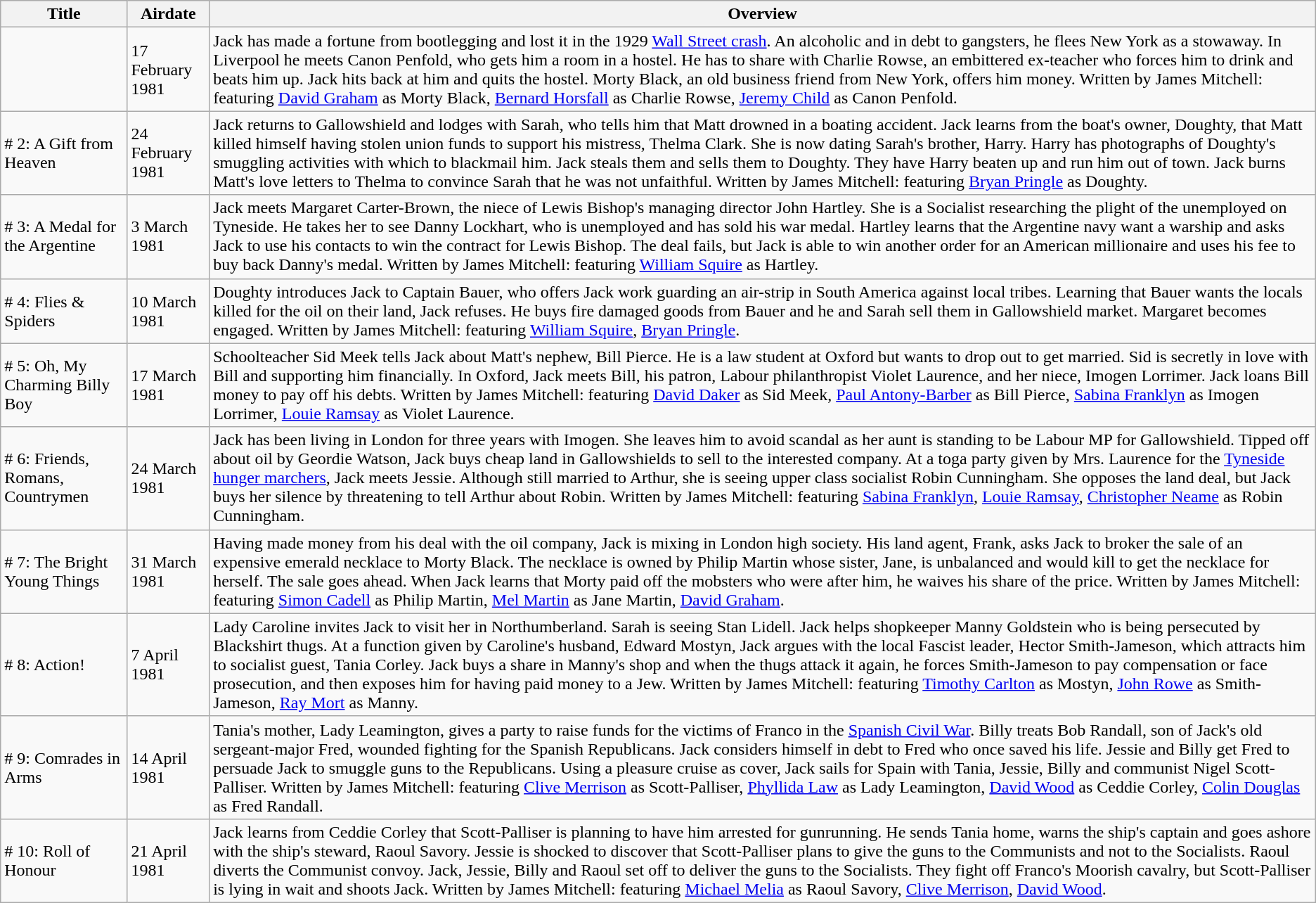<table class="wikitable" style="font-size: 100%;">
<tr style="background:#EFEFEF">
<th>Title</th>
<th><strong>Airdate</strong></th>
<th><strong>Overview</strong></th>
</tr>
<tr>
<td></td>
<td>17 February 1981</td>
<td>Jack has made a fortune from bootlegging and lost it in the 1929 <a href='#'>Wall Street crash</a>. An alcoholic and in debt to gangsters, he flees New York as a stowaway.  In Liverpool he meets Canon Penfold, who gets him a room in a hostel.  He has to share with Charlie Rowse, an embittered ex-teacher who forces him to drink and beats him up.  Jack hits back at him and quits the hostel.  Morty Black, an old business friend from New York, offers him money. Written by James Mitchell: featuring <a href='#'>David Graham</a> as Morty Black, <a href='#'>Bernard Horsfall</a> as Charlie Rowse, <a href='#'>Jeremy Child</a> as Canon Penfold.</td>
</tr>
<tr>
<td># 2: A Gift from Heaven</td>
<td>24 February 1981</td>
<td>Jack returns to Gallowshield and lodges with Sarah, who tells him that Matt drowned in a boating accident.  Jack learns from the boat's owner, Doughty, that Matt killed himself having stolen union funds to support his mistress, Thelma Clark.  She is now dating Sarah's brother, Harry.  Harry has photographs of Doughty's smuggling activities with which to blackmail him.  Jack steals them and sells them to Doughty.  They have Harry beaten up and run him out of town.  Jack burns Matt's love letters to Thelma to convince Sarah that he was not unfaithful.  Written by James Mitchell: featuring <a href='#'>Bryan Pringle</a> as Doughty.</td>
</tr>
<tr>
<td># 3: A Medal for the Argentine</td>
<td>3 March 1981</td>
<td>Jack meets Margaret Carter-Brown, the niece of Lewis Bishop's managing director John Hartley.  She is a Socialist researching the plight of the unemployed on Tyneside.  He takes her to see Danny Lockhart, who is unemployed and has sold his war medal.  Hartley learns that the Argentine navy want a warship and asks Jack to use his contacts to win the contract for Lewis Bishop. The deal fails, but Jack is able to win another order for an American millionaire and uses his fee to buy back Danny's medal. Written by James Mitchell: featuring <a href='#'>William Squire</a> as Hartley.</td>
</tr>
<tr>
<td># 4: Flies & Spiders</td>
<td>10 March 1981</td>
<td>Doughty introduces Jack to Captain Bauer, who offers Jack work guarding an air-strip in South America against local tribes.  Learning that Bauer wants the locals killed for the oil on their land, Jack refuses.  He buys fire damaged goods from Bauer and he and Sarah sell them in Gallowshield market.  Margaret becomes engaged. Written by James Mitchell: featuring <a href='#'>William Squire</a>, <a href='#'>Bryan Pringle</a>.</td>
</tr>
<tr>
<td># 5: Oh, My Charming Billy Boy</td>
<td>17 March 1981</td>
<td>Schoolteacher Sid Meek tells Jack about Matt's nephew, Bill Pierce.  He is a law student at Oxford but wants to drop out to get married.  Sid is secretly in love with Bill and supporting him financially.  In Oxford, Jack meets Bill, his patron, Labour philanthropist Violet Laurence, and her niece, Imogen Lorrimer.  Jack loans Bill money to pay off his debts. Written by James Mitchell: featuring <a href='#'>David Daker</a> as Sid Meek, <a href='#'>Paul Antony-Barber</a> as Bill Pierce, <a href='#'>Sabina Franklyn</a> as Imogen Lorrimer, <a href='#'>Louie Ramsay</a> as Violet Laurence.</td>
</tr>
<tr>
<td># 6: Friends, Romans, Countrymen</td>
<td>24 March 1981</td>
<td>Jack has been living in London for three years with Imogen.  She leaves him to avoid scandal as her aunt is standing to be Labour MP for Gallowshield.  Tipped off about oil by Geordie Watson, Jack buys cheap land in Gallowshields to sell to the interested company.  At a toga party given by Mrs. Laurence for the <a href='#'>Tyneside hunger marchers</a>, Jack meets Jessie.  Although still married to Arthur, she is seeing upper class socialist Robin Cunningham.  She opposes the land deal, but Jack buys her silence by threatening to tell Arthur about Robin. Written by James Mitchell: featuring <a href='#'>Sabina Franklyn</a>, <a href='#'>Louie Ramsay</a>, <a href='#'>Christopher Neame</a> as Robin Cunningham.</td>
</tr>
<tr>
<td># 7: The Bright Young Things</td>
<td>31 March 1981</td>
<td>Having made money from his deal with the oil company, Jack is mixing in London high society.  His land agent, Frank, asks Jack to broker the sale of an expensive emerald necklace to Morty Black.  The necklace is owned by Philip Martin whose sister, Jane, is unbalanced and would kill to get the necklace for herself.  The sale goes ahead.  When Jack learns that Morty paid off the mobsters who were after him, he waives his share of the price. Written by James Mitchell: featuring <a href='#'>Simon Cadell</a> as Philip Martin, <a href='#'>Mel Martin</a> as Jane Martin, <a href='#'>David Graham</a>.</td>
</tr>
<tr>
<td># 8: Action!</td>
<td>7 April 1981</td>
<td>Lady Caroline invites Jack to visit her in Northumberland.  Sarah is seeing Stan Lidell.  Jack helps shopkeeper Manny Goldstein who is being persecuted by Blackshirt thugs.  At a function given by Caroline's husband, Edward Mostyn, Jack argues with the local Fascist leader, Hector Smith-Jameson, which attracts him to socialist guest, Tania Corley.  Jack buys a share in Manny's shop and when the thugs attack it again, he forces Smith-Jameson to pay compensation or face prosecution, and then exposes him for having paid money to a Jew. Written by James Mitchell: featuring <a href='#'>Timothy Carlton</a> as Mostyn, <a href='#'>John Rowe</a> as Smith-Jameson, <a href='#'>Ray Mort</a> as Manny.</td>
</tr>
<tr>
<td># 9: Comrades in Arms</td>
<td>14 April 1981</td>
<td>Tania's mother, Lady Leamington, gives a party to raise funds for the victims of Franco in the <a href='#'>Spanish Civil War</a>.  Billy treats Bob Randall, son of Jack's old sergeant-major Fred, wounded fighting for the Spanish Republicans.  Jack considers himself in debt to Fred who once saved his life.  Jessie and Billy get Fred to persuade Jack to smuggle guns to the Republicans.  Using a pleasure cruise as cover, Jack sails for Spain with Tania, Jessie, Billy and communist Nigel Scott-Palliser. Written by James Mitchell: featuring <a href='#'>Clive Merrison</a> as Scott-Palliser, <a href='#'>Phyllida Law</a> as Lady Leamington, <a href='#'>David Wood</a> as Ceddie Corley, <a href='#'>Colin Douglas</a> as Fred Randall.</td>
</tr>
<tr>
<td># 10: Roll of Honour</td>
<td>21 April 1981</td>
<td>Jack learns from Ceddie Corley that Scott-Palliser is planning to have him arrested for gunrunning.  He sends Tania home, warns the ship's captain and goes ashore with the ship's steward, Raoul Savory.  Jessie is shocked to discover that Scott-Palliser plans to give the guns to the Communists and not to the Socialists.  Raoul diverts the Communist convoy.  Jack, Jessie, Billy and Raoul set off to deliver the guns to the Socialists.  They fight off Franco's Moorish cavalry, but Scott-Palliser is lying in wait and shoots Jack. Written by James Mitchell: featuring <a href='#'>Michael Melia</a> as Raoul Savory, <a href='#'>Clive Merrison</a>, <a href='#'>David Wood</a>.</td>
</tr>
</table>
